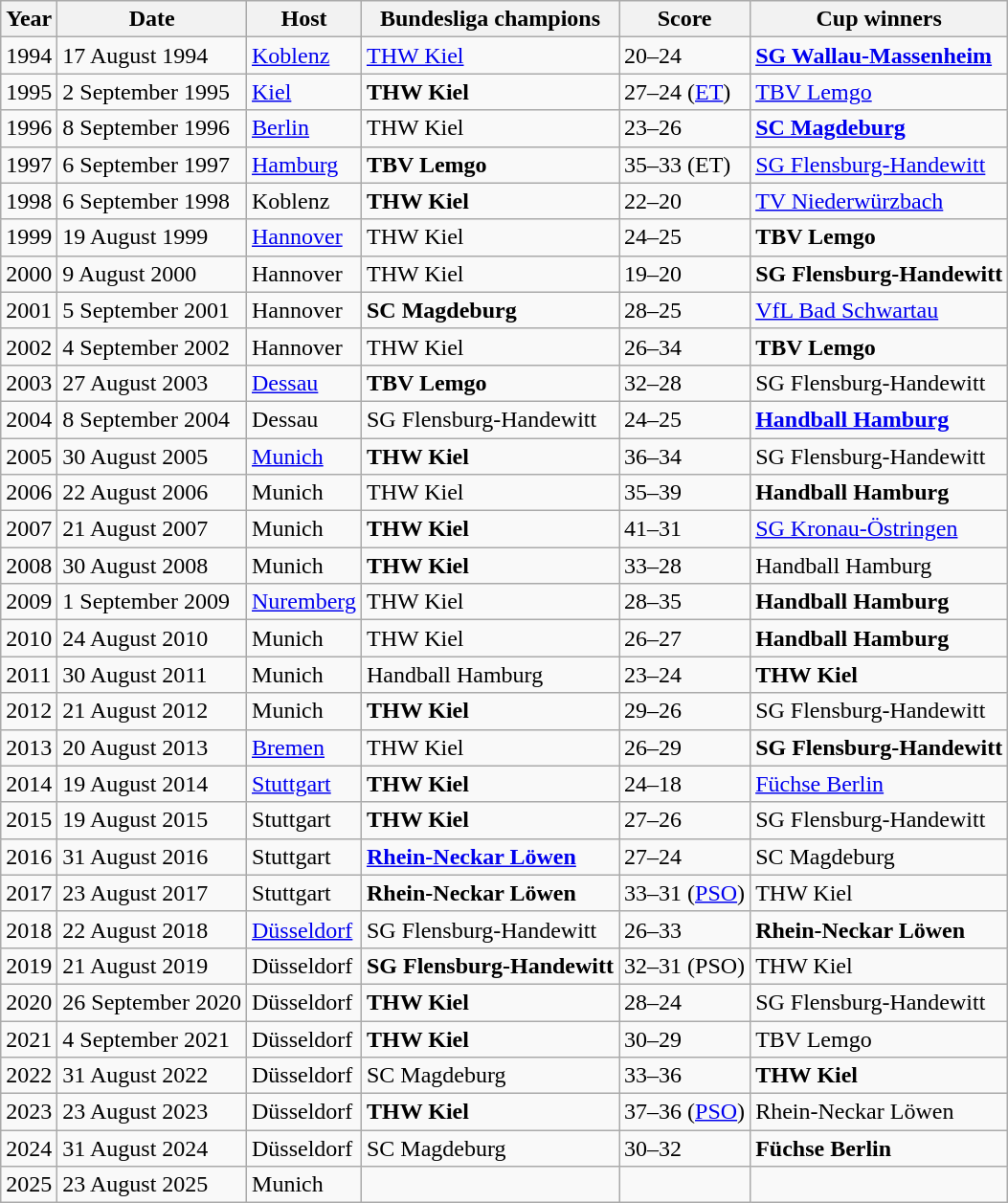<table class="wikitable">
<tr>
<th>Year</th>
<th>Date</th>
<th>Host</th>
<th>Bundesliga champions</th>
<th>Score</th>
<th>Cup winners</th>
</tr>
<tr>
<td>1994</td>
<td>17 August 1994</td>
<td><a href='#'>Koblenz</a></td>
<td><a href='#'>THW Kiel</a></td>
<td>20–24</td>
<td><strong><a href='#'>SG Wallau-Massenheim</a></strong></td>
</tr>
<tr>
<td>1995</td>
<td>2 September 1995</td>
<td><a href='#'>Kiel</a></td>
<td><strong>THW Kiel</strong></td>
<td>27–24 (<a href='#'>ET</a>)</td>
<td><a href='#'>TBV Lemgo</a></td>
</tr>
<tr>
<td>1996</td>
<td>8 September 1996</td>
<td><a href='#'>Berlin</a></td>
<td>THW Kiel</td>
<td>23–26</td>
<td><strong><a href='#'>SC Magdeburg</a></strong></td>
</tr>
<tr>
<td>1997</td>
<td>6 September 1997</td>
<td><a href='#'>Hamburg</a></td>
<td><strong>TBV Lemgo</strong></td>
<td>35–33 (ET)</td>
<td><a href='#'>SG Flensburg-Handewitt</a></td>
</tr>
<tr>
<td>1998</td>
<td>6 September 1998</td>
<td>Koblenz</td>
<td><strong>THW Kiel</strong></td>
<td>22–20</td>
<td><a href='#'>TV Niederwürzbach</a></td>
</tr>
<tr>
<td>1999</td>
<td>19 August 1999</td>
<td><a href='#'>Hannover</a></td>
<td>THW Kiel</td>
<td>24–25</td>
<td><strong>TBV Lemgo</strong></td>
</tr>
<tr>
<td>2000</td>
<td>9 August 2000</td>
<td>Hannover</td>
<td>THW Kiel</td>
<td>19–20</td>
<td><strong>SG Flensburg-Handewitt</strong></td>
</tr>
<tr>
<td>2001</td>
<td>5 September 2001</td>
<td>Hannover</td>
<td><strong>SC Magdeburg</strong></td>
<td>28–25</td>
<td><a href='#'>VfL Bad Schwartau</a></td>
</tr>
<tr>
<td>2002</td>
<td>4 September 2002</td>
<td>Hannover</td>
<td>THW Kiel</td>
<td>26–34</td>
<td><strong>TBV Lemgo</strong></td>
</tr>
<tr>
<td>2003</td>
<td>27 August 2003</td>
<td><a href='#'>Dessau</a></td>
<td><strong>TBV Lemgo</strong></td>
<td>32–28</td>
<td>SG Flensburg-Handewitt</td>
</tr>
<tr>
<td>2004</td>
<td>8 September 2004</td>
<td>Dessau</td>
<td>SG Flensburg-Handewitt</td>
<td>24–25</td>
<td><strong><a href='#'>Handball Hamburg</a></strong></td>
</tr>
<tr>
<td>2005</td>
<td>30 August 2005</td>
<td><a href='#'>Munich</a></td>
<td><strong>THW Kiel</strong></td>
<td>36–34</td>
<td>SG Flensburg-Handewitt</td>
</tr>
<tr>
<td>2006</td>
<td>22 August 2006</td>
<td>Munich</td>
<td>THW Kiel</td>
<td>35–39</td>
<td><strong>Handball Hamburg</strong></td>
</tr>
<tr>
<td>2007</td>
<td>21 August 2007</td>
<td>Munich</td>
<td><strong>THW Kiel</strong></td>
<td>41–31</td>
<td><a href='#'>SG Kronau-Östringen</a></td>
</tr>
<tr>
<td>2008</td>
<td>30 August 2008</td>
<td>Munich</td>
<td><strong>THW Kiel</strong></td>
<td>33–28</td>
<td>Handball Hamburg</td>
</tr>
<tr>
<td>2009</td>
<td>1 September 2009</td>
<td><a href='#'>Nuremberg</a></td>
<td>THW Kiel</td>
<td>28–35</td>
<td><strong>Handball Hamburg</strong></td>
</tr>
<tr>
<td>2010</td>
<td>24 August 2010</td>
<td>Munich</td>
<td>THW Kiel</td>
<td>26–27</td>
<td><strong>Handball Hamburg</strong></td>
</tr>
<tr>
<td>2011</td>
<td>30 August 2011</td>
<td>Munich</td>
<td>Handball Hamburg</td>
<td>23–24</td>
<td><strong>THW Kiel</strong></td>
</tr>
<tr>
<td>2012</td>
<td>21 August 2012</td>
<td>Munich</td>
<td><strong>THW Kiel</strong></td>
<td>29–26</td>
<td>SG Flensburg-Handewitt</td>
</tr>
<tr>
<td>2013</td>
<td>20 August 2013</td>
<td><a href='#'>Bremen</a></td>
<td>THW Kiel</td>
<td>26–29</td>
<td><strong>SG Flensburg-Handewitt</strong></td>
</tr>
<tr>
<td>2014</td>
<td>19 August 2014</td>
<td><a href='#'>Stuttgart</a></td>
<td><strong>THW Kiel</strong></td>
<td>24–18</td>
<td><a href='#'>Füchse Berlin</a></td>
</tr>
<tr>
<td>2015</td>
<td>19 August 2015</td>
<td>Stuttgart</td>
<td><strong>THW Kiel</strong></td>
<td>27–26</td>
<td>SG Flensburg-Handewitt</td>
</tr>
<tr>
<td>2016</td>
<td>31 August 2016</td>
<td>Stuttgart</td>
<td><strong><a href='#'>Rhein-Neckar Löwen</a></strong></td>
<td>27–24</td>
<td>SC Magdeburg</td>
</tr>
<tr>
<td>2017</td>
<td>23 August 2017</td>
<td>Stuttgart</td>
<td><strong>Rhein-Neckar Löwen</strong></td>
<td>33–31 (<a href='#'>PSO</a>)</td>
<td>THW Kiel</td>
</tr>
<tr>
<td>2018</td>
<td>22 August 2018</td>
<td><a href='#'>Düsseldorf</a></td>
<td>SG Flensburg-Handewitt</td>
<td>26–33</td>
<td><strong>Rhein-Neckar Löwen</strong></td>
</tr>
<tr>
<td>2019</td>
<td>21 August 2019</td>
<td>Düsseldorf</td>
<td><strong>SG Flensburg-Handewitt</strong></td>
<td>32–31 (PSO)</td>
<td>THW Kiel</td>
</tr>
<tr>
<td>2020</td>
<td>26 September 2020</td>
<td>Düsseldorf</td>
<td><strong>THW Kiel</strong></td>
<td>28–24</td>
<td>SG Flensburg-Handewitt</td>
</tr>
<tr>
<td>2021</td>
<td>4 September 2021</td>
<td>Düsseldorf</td>
<td><strong>THW Kiel</strong></td>
<td>30–29</td>
<td>TBV Lemgo</td>
</tr>
<tr>
<td>2022</td>
<td>31 August 2022</td>
<td>Düsseldorf</td>
<td>SC Magdeburg</td>
<td>33–36</td>
<td><strong>THW Kiel</strong></td>
</tr>
<tr>
<td>2023</td>
<td>23 August 2023</td>
<td>Düsseldorf</td>
<td><strong>THW Kiel</strong></td>
<td>37–36 (<a href='#'>PSO</a>)</td>
<td>Rhein-Neckar Löwen</td>
</tr>
<tr>
<td>2024</td>
<td>31 August 2024</td>
<td>Düsseldorf</td>
<td>SC Magdeburg</td>
<td>30–32</td>
<td><strong>Füchse Berlin</strong></td>
</tr>
<tr>
<td>2025</td>
<td>23 August 2025</td>
<td>Munich</td>
<td></td>
<td></td>
<td></td>
</tr>
</table>
